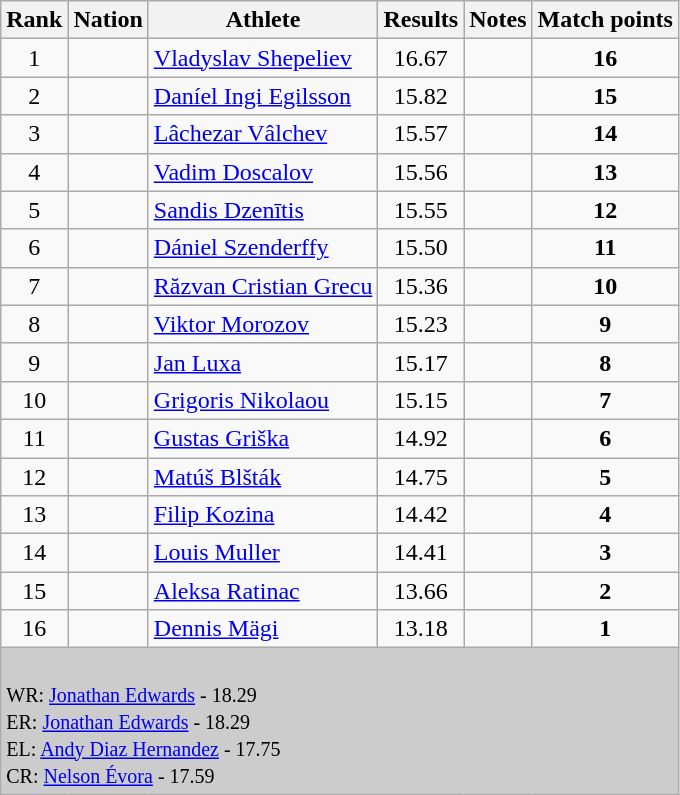<table class="wikitable sortable" style="text-align:left;">
<tr>
<th>Rank</th>
<th>Nation</th>
<th>Athlete</th>
<th>Results</th>
<th>Notes</th>
<th>Match points</th>
</tr>
<tr>
<td align=center>1</td>
<td></td>
<td><a href='#'>Vladyslav Shepeliev</a></td>
<td align=center>16.67</td>
<td align=center></td>
<td align=center><strong>16</strong></td>
</tr>
<tr>
<td align=center>2</td>
<td></td>
<td><a href='#'>Daníel Ingi Egilsson</a></td>
<td align=center>15.82</td>
<td></td>
<td align=center><strong>15</strong></td>
</tr>
<tr>
<td align=center>3</td>
<td></td>
<td><a href='#'>Lâchezar Vâlchev</a></td>
<td align=center>15.57</td>
<td></td>
<td align=center><strong>14</strong></td>
</tr>
<tr>
<td align=center>4</td>
<td></td>
<td><a href='#'>Vadim Doscalov</a></td>
<td align=center>15.56</td>
<td></td>
<td align=center><strong>13</strong></td>
</tr>
<tr>
<td align=center>5</td>
<td></td>
<td><a href='#'>Sandis Dzenītis</a></td>
<td align=center>15.55</td>
<td align=center></td>
<td align=center><strong>12</strong></td>
</tr>
<tr>
<td align=center>6</td>
<td></td>
<td><a href='#'>Dániel Szenderffy</a></td>
<td align=center>15.50</td>
<td></td>
<td align=center><strong>11</strong></td>
</tr>
<tr>
<td align=center>7</td>
<td></td>
<td><a href='#'>Răzvan Cristian Grecu</a></td>
<td align=center>15.36</td>
<td></td>
<td align=center><strong>10</strong></td>
</tr>
<tr>
<td align=center>8</td>
<td></td>
<td><a href='#'>Viktor Morozov</a></td>
<td align=center>15.23</td>
<td></td>
<td align=center><strong>9</strong></td>
</tr>
<tr>
<td align=center>9</td>
<td></td>
<td><a href='#'>Jan Luxa</a></td>
<td align=center>15.17</td>
<td></td>
<td align=center><strong>8</strong></td>
</tr>
<tr>
<td align=center>10</td>
<td></td>
<td><a href='#'>Grigoris Nikolaou</a></td>
<td align=center>15.15</td>
<td></td>
<td align=center><strong>7</strong></td>
</tr>
<tr>
<td align=center>11</td>
<td></td>
<td><a href='#'>Gustas Griška</a></td>
<td align=center>14.92</td>
<td></td>
<td align=center><strong>6</strong></td>
</tr>
<tr>
<td align=center>12</td>
<td></td>
<td><a href='#'>Matúš Blšták</a></td>
<td align=center>14.75</td>
<td></td>
<td align=center><strong>5</strong></td>
</tr>
<tr>
<td align=center>13</td>
<td></td>
<td><a href='#'>Filip Kozina</a></td>
<td align=center>14.42</td>
<td></td>
<td align=center><strong>4</strong></td>
</tr>
<tr>
<td align=center>14</td>
<td></td>
<td><a href='#'>Louis Muller</a></td>
<td align=center>14.41</td>
<td align=center></td>
<td align=center><strong>3</strong></td>
</tr>
<tr>
<td align=center>15</td>
<td></td>
<td><a href='#'>Aleksa Ratinac</a></td>
<td align=center>13.66</td>
<td></td>
<td align=center><strong>2</strong></td>
</tr>
<tr>
<td align=center>16</td>
<td></td>
<td><a href='#'>Dennis Mägi</a></td>
<td align=center>13.18</td>
<td></td>
<td align=center><strong>1</strong></td>
</tr>
<tr>
<td colspan="6" bgcolor="#cccccc"><br>
<small>WR:   <a href='#'>Jonathan Edwards</a> - 18.29<br>ER:  <a href='#'>Jonathan Edwards</a> - 18.29<br></small>
<small>EL:   <a href='#'>Andy Diaz Hernandez</a> - 17.75<br>CR:  <a href='#'>Nelson Évora</a> - 17.59</small></td>
</tr>
</table>
